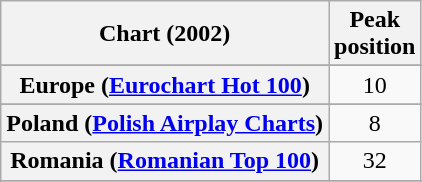<table class="wikitable sortable plainrowheaders" style="text-align:center">
<tr>
<th>Chart (2002)</th>
<th>Peak<br>position</th>
</tr>
<tr>
</tr>
<tr>
</tr>
<tr>
</tr>
<tr>
</tr>
<tr>
</tr>
<tr>
</tr>
<tr>
<th scope="row">Europe (<a href='#'>Eurochart Hot 100</a>)</th>
<td>10</td>
</tr>
<tr>
</tr>
<tr>
</tr>
<tr>
</tr>
<tr>
</tr>
<tr>
</tr>
<tr>
</tr>
<tr>
</tr>
<tr>
</tr>
<tr>
<th scope="row">Poland (<a href='#'>Polish Airplay Charts</a>)</th>
<td>8</td>
</tr>
<tr>
<th scope="row">Romania (<a href='#'>Romanian Top 100</a>)</th>
<td>32</td>
</tr>
<tr>
</tr>
<tr>
</tr>
<tr>
</tr>
<tr>
</tr>
<tr>
</tr>
</table>
